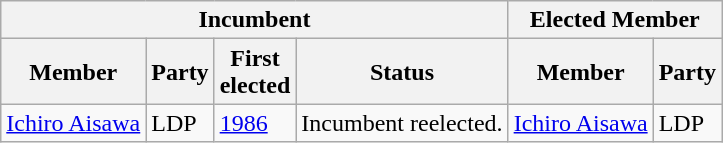<table class="wikitable sortable">
<tr>
<th colspan=4>Incumbent</th>
<th colspan=2>Elected Member</th>
</tr>
<tr>
<th>Member</th>
<th>Party</th>
<th>First<br>elected</th>
<th>Status</th>
<th>Member</th>
<th>Party</th>
</tr>
<tr>
<td><a href='#'>Ichiro Aisawa</a></td>
<td>LDP</td>
<td><a href='#'>1986</a></td>
<td>Incumbent reelected.</td>
<td><a href='#'>Ichiro Aisawa</a></td>
<td>LDP</td>
</tr>
</table>
